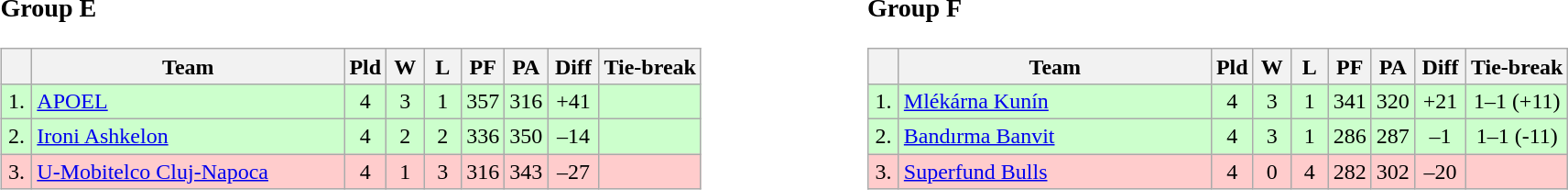<table>
<tr>
<td style="vertical-align:top; width:33%;"><br><h3>Group E</h3><table class="wikitable" style="text-align:center">
<tr>
<th width=15></th>
<th width=220>Team</th>
<th width=20>Pld</th>
<th width=20>W</th>
<th width=20>L</th>
<th width=20>PF</th>
<th width=20>PA</th>
<th width=30>Diff</th>
<th>Tie-break</th>
</tr>
<tr style="background: #ccffcc;">
<td>1.</td>
<td align=left> <a href='#'>APOEL</a></td>
<td>4</td>
<td>3</td>
<td>1</td>
<td>357</td>
<td>316</td>
<td>+41</td>
<td></td>
</tr>
<tr style="background:#ccffcc;">
<td>2.</td>
<td align=left>  <a href='#'>Ironi Ashkelon</a></td>
<td>4</td>
<td>2</td>
<td>2</td>
<td>336</td>
<td>350</td>
<td>–14</td>
<td></td>
</tr>
<tr style="background:#ffcccc;">
<td>3.</td>
<td align=left> <a href='#'>U-Mobitelco Cluj-Napoca</a></td>
<td>4</td>
<td>1</td>
<td>3</td>
<td>316</td>
<td>343</td>
<td>–27</td>
<td></td>
</tr>
</table>
</td>
<td style="vertical-align:top; width:33%;"><br><h3>Group F</h3><table class="wikitable" style="text-align:center">
<tr>
<th width=15></th>
<th width=220>Team</th>
<th width=20>Pld</th>
<th width=20>W</th>
<th width=20>L</th>
<th width=20>PF</th>
<th width=20>PA</th>
<th width=30>Diff</th>
<th>Tie-break</th>
</tr>
<tr style="background: #ccffcc;">
<td>1.</td>
<td align=left> <a href='#'>Mlékárna Kunín</a></td>
<td>4</td>
<td>3</td>
<td>1</td>
<td>341</td>
<td>320</td>
<td>+21</td>
<td>1–1 (+11)</td>
</tr>
<tr style="background:#ccffcc;">
<td>2.</td>
<td align=left>  <a href='#'>Bandırma Banvit</a></td>
<td>4</td>
<td>3</td>
<td>1</td>
<td>286</td>
<td>287</td>
<td>–1</td>
<td>1–1 (-11)</td>
</tr>
<tr style="background:#ffcccc;">
<td>3.</td>
<td align=left> <a href='#'>Superfund Bulls</a></td>
<td>4</td>
<td>0</td>
<td>4</td>
<td>282</td>
<td>302</td>
<td>–20</td>
<td></td>
</tr>
</table>
</td>
</tr>
</table>
